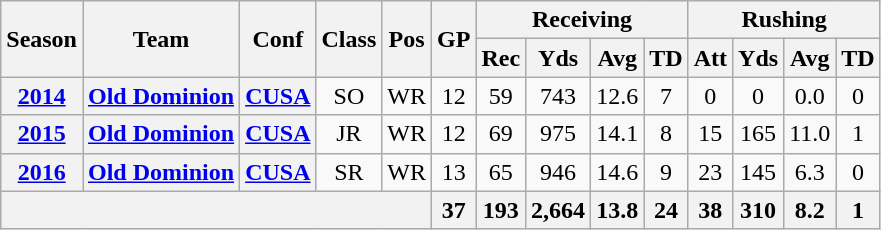<table class="wikitable" style="text-align: center;">
<tr>
<th rowspan="2">Season</th>
<th rowspan="2">Team</th>
<th rowspan="2">Conf</th>
<th rowspan="2">Class</th>
<th rowspan="2">Pos</th>
<th rowspan="2">GP</th>
<th colspan="4">Receiving</th>
<th colspan="4">Rushing</th>
</tr>
<tr>
<th>Rec</th>
<th>Yds</th>
<th>Avg</th>
<th>TD</th>
<th>Att</th>
<th>Yds</th>
<th>Avg</th>
<th>TD</th>
</tr>
<tr>
<th><a href='#'>2014</a></th>
<th><a href='#'>Old Dominion</a></th>
<th><a href='#'>CUSA</a></th>
<td>SO</td>
<td>WR</td>
<td>12</td>
<td>59</td>
<td>743</td>
<td>12.6</td>
<td>7</td>
<td>0</td>
<td>0</td>
<td>0.0</td>
<td>0</td>
</tr>
<tr>
<th><a href='#'>2015</a></th>
<th><a href='#'>Old Dominion</a></th>
<th><a href='#'>CUSA</a></th>
<td>JR</td>
<td>WR</td>
<td>12</td>
<td>69</td>
<td>975</td>
<td>14.1</td>
<td>8</td>
<td>15</td>
<td>165</td>
<td>11.0</td>
<td>1</td>
</tr>
<tr>
<th><a href='#'>2016</a></th>
<th><a href='#'>Old Dominion</a></th>
<th><a href='#'>CUSA</a></th>
<td>SR</td>
<td>WR</td>
<td>13</td>
<td>65</td>
<td>946</td>
<td>14.6</td>
<td>9</td>
<td>23</td>
<td>145</td>
<td>6.3</td>
<td>0</td>
</tr>
<tr>
<th colspan="5"></th>
<th>37</th>
<th>193</th>
<th>2,664</th>
<th>13.8</th>
<th>24</th>
<th>38</th>
<th>310</th>
<th>8.2</th>
<th>1</th>
</tr>
</table>
